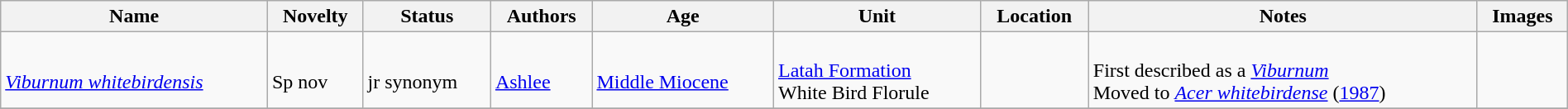<table class="wikitable sortable" align="center" width="100%">
<tr>
<th>Name</th>
<th>Novelty</th>
<th>Status</th>
<th>Authors</th>
<th>Age</th>
<th>Unit</th>
<th>Location</th>
<th>Notes</th>
<th>Images</th>
</tr>
<tr>
<td><br><em><a href='#'>Viburnum whitebirdensis</a></em></td>
<td><br>Sp nov</td>
<td><br>jr synonym</td>
<td><br><a href='#'>Ashlee</a></td>
<td><br><a href='#'>Middle Miocene</a></td>
<td><br><a href='#'>Latah Formation</a><br>White Bird Florule</td>
<td><br><br></td>
<td><br>First described as a <em><a href='#'>Viburnum</a></em><br>Moved to <em><a href='#'>Acer whitebirdense</a></em> (<a href='#'>1987</a>)</td>
<td></td>
</tr>
<tr>
</tr>
</table>
